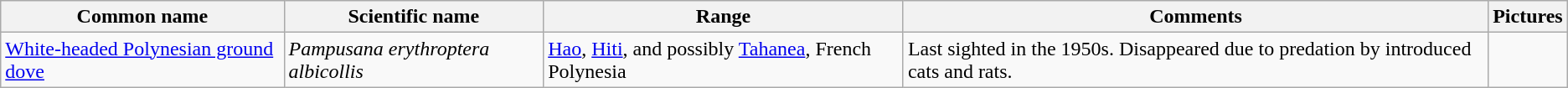<table class="wikitable sortable">
<tr>
<th>Common name</th>
<th>Scientific name</th>
<th>Range</th>
<th class="unsortable">Comments</th>
<th class="unsortable">Pictures</th>
</tr>
<tr>
<td><a href='#'>White-headed Polynesian ground dove</a></td>
<td><em>Pampusana erythroptera albicollis</em></td>
<td><a href='#'>Hao</a>, <a href='#'>Hiti</a>, and possibly <a href='#'>Tahanea</a>, French Polynesia</td>
<td>Last sighted in the 1950s. Disappeared due to predation by introduced cats and rats.</td>
<td></td>
</tr>
</table>
